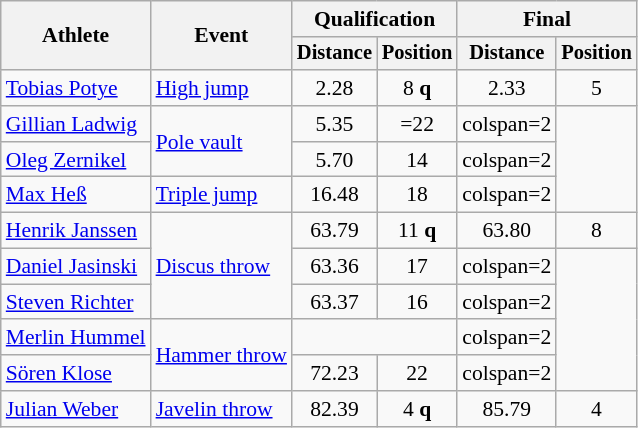<table class=wikitable style=font-size:90%>
<tr>
<th rowspan=2>Athlete</th>
<th rowspan=2>Event</th>
<th colspan=2>Qualification</th>
<th colspan=2>Final</th>
</tr>
<tr style=font-size:95%>
<th>Distance</th>
<th>Position</th>
<th>Distance</th>
<th>Position</th>
</tr>
<tr align=center>
<td align=left><a href='#'>Tobias Potye</a></td>
<td align=left><a href='#'>High jump</a></td>
<td>2.28</td>
<td>8 <strong>q</strong></td>
<td>2.33</td>
<td>5</td>
</tr>
<tr align=center>
<td align=left><a href='#'>Gillian Ladwig</a></td>
<td align=left rowspan=2><a href='#'>Pole vault</a></td>
<td>5.35</td>
<td>=22</td>
<td>colspan=2 </td>
</tr>
<tr align=center>
<td align=left><a href='#'>Oleg Zernikel</a></td>
<td>5.70 </td>
<td>14</td>
<td>colspan=2 </td>
</tr>
<tr align=center>
<td align=left><a href='#'>Max Heß</a></td>
<td align=left><a href='#'>Triple jump</a></td>
<td>16.48</td>
<td>18</td>
<td>colspan=2 </td>
</tr>
<tr align=center>
<td align=left><a href='#'>Henrik Janssen</a></td>
<td align=left rowspan=3><a href='#'>Discus throw</a></td>
<td>63.79</td>
<td>11 <strong>q</strong></td>
<td>63.80</td>
<td>8</td>
</tr>
<tr align=center>
<td align=left><a href='#'>Daniel Jasinski</a></td>
<td>63.36</td>
<td>17</td>
<td>colspan=2 </td>
</tr>
<tr align=center>
<td align=left><a href='#'>Steven Richter</a></td>
<td>63.37</td>
<td>16</td>
<td>colspan=2 </td>
</tr>
<tr align=center>
<td align=left><a href='#'>Merlin Hummel</a></td>
<td align=left rowspan=2><a href='#'>Hammer throw</a></td>
<td colspan=2></td>
<td>colspan=2 </td>
</tr>
<tr align=center>
<td align=left><a href='#'>Sören Klose</a></td>
<td>72.23</td>
<td>22</td>
<td>colspan=2 </td>
</tr>
<tr align=center>
<td align=left><a href='#'>Julian Weber</a></td>
<td align=left><a href='#'>Javelin throw</a></td>
<td>82.39</td>
<td>4 <strong>q</strong></td>
<td>85.79</td>
<td>4</td>
</tr>
</table>
